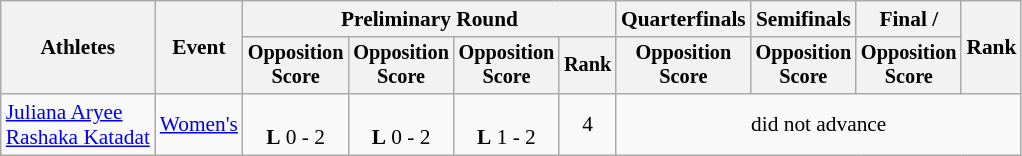<table class=wikitable style=font-size:89%;text-align:center>
<tr>
<th rowspan=2>Athletes</th>
<th rowspan=2>Event</th>
<th colspan=4>Preliminary Round</th>
<th>Quarterfinals</th>
<th>Semifinals</th>
<th>Final / </th>
<th rowspan=2>Rank</th>
</tr>
<tr style=font-size:95%>
<th>Opposition<br>Score</th>
<th>Opposition<br>Score</th>
<th>Opposition<br>Score</th>
<th>Rank</th>
<th>Opposition<br>Score</th>
<th>Opposition<br>Score</th>
<th>Opposition<br>Score</th>
</tr>
<tr align=center>
<td align=left><a href='#'>Juliana Aryee</a><br><a href='#'>Rashaka Katadat</a></td>
<td align=left><a href='#'>Women's</a></td>
<td><br><strong>L</strong> 0 - 2</td>
<td><br><strong>L</strong> 0 - 2</td>
<td><br><strong>L</strong> 1 - 2</td>
<td>4</td>
<td colspan=4>did not advance</td>
</tr>
</table>
